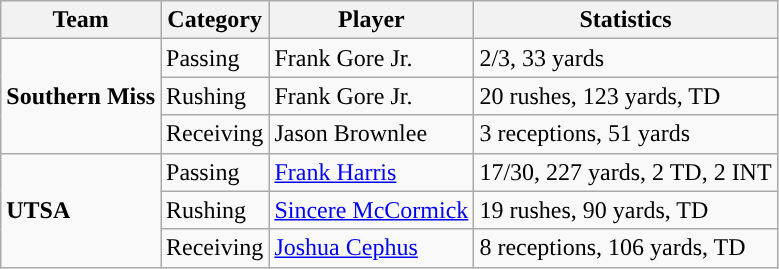<table class="wikitable" style="float: left;">
<tr>
<th>Team</th>
<th>Category</th>
<th>Player</th>
<th>Statistics</th>
</tr>
<tr>
<td rowspan=3><strong>Southern Miss</strong></td>
<td>Passing</td>
<td>Frank Gore Jr.</td>
<td>2/3, 33 yards</td>
</tr>
<tr>
<td>Rushing</td>
<td>Frank Gore Jr.</td>
<td>20 rushes, 123 yards, TD</td>
</tr>
<tr>
<td>Receiving</td>
<td>Jason Brownlee</td>
<td>3 receptions, 51 yards</td>
</tr>
<tr>
<td rowspan=3><strong>UTSA</strong></td>
<td>Passing</td>
<td><a href='#'>Frank Harris</a></td>
<td>17/30, 227 yards, 2 TD, 2 INT</td>
</tr>
<tr>
<td>Rushing</td>
<td><a href='#'>Sincere McCormick</a></td>
<td>19 rushes, 90 yards, TD</td>
</tr>
<tr>
<td>Receiving</td>
<td><a href='#'>Joshua Cephus</a></td>
<td>8 receptions, 106 yards, TD</td>
</tr>
</table>
